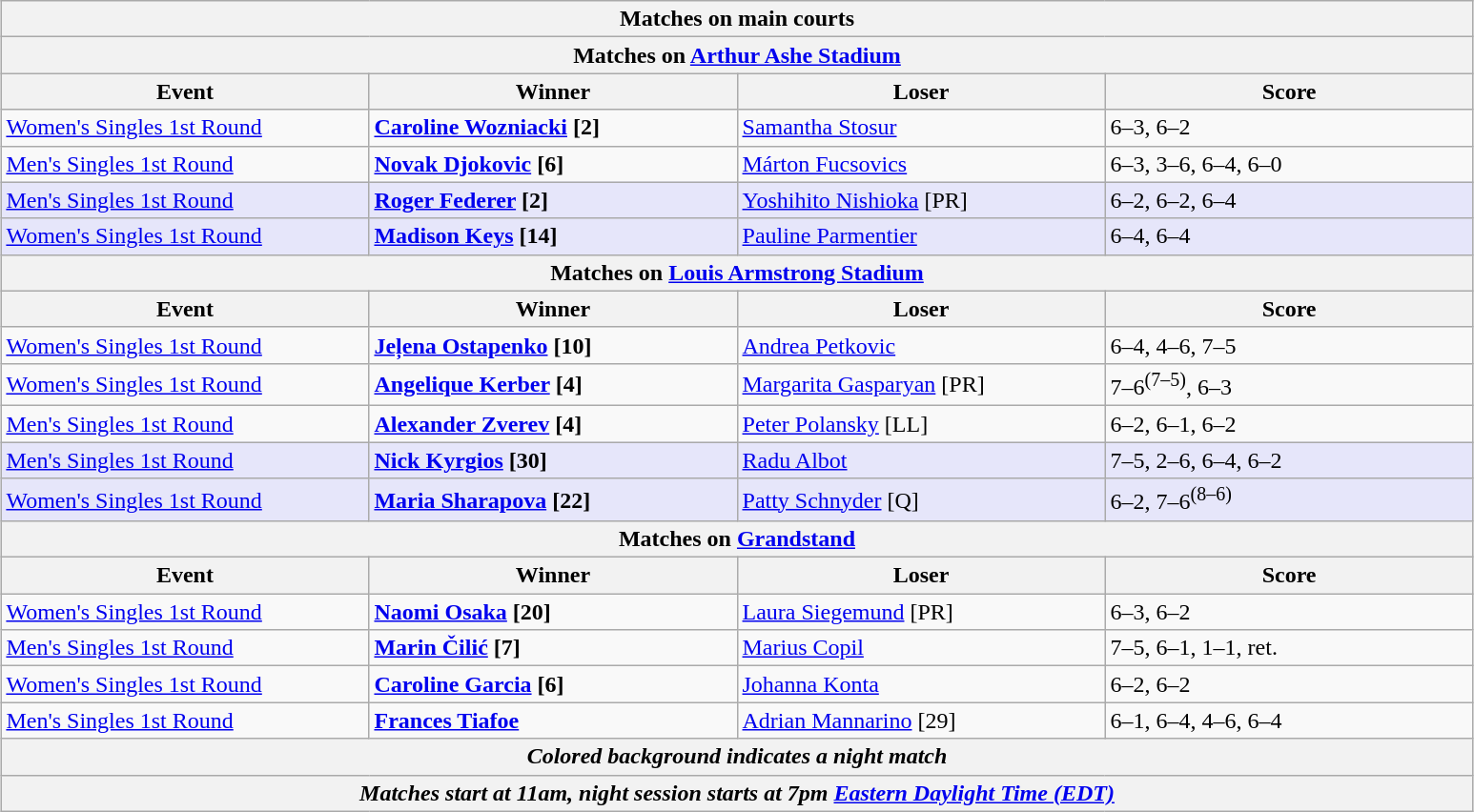<table class="wikitable" style="margin:auto;">
<tr>
<th colspan="4" style="white-space:nowrap;">Matches on main courts</th>
</tr>
<tr>
<th colspan="4"><strong>Matches on <a href='#'>Arthur Ashe Stadium</a></strong></th>
</tr>
<tr>
<th width=250>Event</th>
<th width=250>Winner</th>
<th width=250>Loser</th>
<th width=250>Score</th>
</tr>
<tr>
<td><a href='#'>Women's Singles 1st Round</a></td>
<td><strong> <a href='#'>Caroline Wozniacki</a> [2]</strong></td>
<td> <a href='#'>Samantha Stosur</a></td>
<td>6–3, 6–2</td>
</tr>
<tr>
<td><a href='#'>Men's Singles 1st Round</a></td>
<td><strong> <a href='#'>Novak Djokovic</a> [6]</strong></td>
<td> <a href='#'>Márton Fucsovics</a></td>
<td>6–3, 3–6, 6–4, 6–0</td>
</tr>
<tr bgcolor=lavender>
<td><a href='#'>Men's Singles 1st Round</a></td>
<td> <strong><a href='#'>Roger Federer</a> [2]</strong></td>
<td> <a href='#'>Yoshihito Nishioka</a> [PR]</td>
<td>6–2, 6–2, 6–4</td>
</tr>
<tr bgcolor="lavender">
<td><a href='#'>Women's Singles 1st Round</a></td>
<td> <strong><a href='#'>Madison Keys</a> [14]</strong></td>
<td> <a href='#'>Pauline Parmentier</a></td>
<td>6–4, 6–4</td>
</tr>
<tr>
<th colspan="4"><strong>Matches on <a href='#'>Louis Armstrong Stadium</a></strong></th>
</tr>
<tr>
<th width=250>Event</th>
<th width=250>Winner</th>
<th width=250>Loser</th>
<th width=250>Score</th>
</tr>
<tr>
<td><a href='#'>Women's Singles 1st Round</a></td>
<td> <strong><a href='#'>Jeļena Ostapenko</a> [10]</strong></td>
<td> <a href='#'>Andrea Petkovic</a></td>
<td>6–4, 4–6, 7–5</td>
</tr>
<tr>
<td><a href='#'>Women's Singles 1st Round</a></td>
<td> <strong><a href='#'>Angelique Kerber</a> [4]</strong></td>
<td> <a href='#'>Margarita Gasparyan</a> [PR]</td>
<td>7–6<sup>(7–5)</sup>, 6–3</td>
</tr>
<tr>
<td><a href='#'>Men's Singles 1st Round</a></td>
<td> <strong><a href='#'>Alexander Zverev</a> [4]</strong></td>
<td> <a href='#'>Peter Polansky</a> [LL]</td>
<td>6–2, 6–1, 6–2</td>
</tr>
<tr bgcolor="lavender">
<td><a href='#'>Men's Singles 1st Round</a></td>
<td> <strong><a href='#'>Nick Kyrgios</a> [30]</strong></td>
<td> <a href='#'>Radu Albot</a></td>
<td>7–5, 2–6, 6–4, 6–2</td>
</tr>
<tr bgcolor="lavender">
<td><a href='#'>Women's Singles 1st Round</a></td>
<td> <strong><a href='#'>Maria Sharapova</a> [22]</strong></td>
<td> <a href='#'>Patty Schnyder</a> [Q]</td>
<td>6–2, 7–6<sup>(8–6)</sup></td>
</tr>
<tr>
<th colspan="4"><strong>Matches on <a href='#'>Grandstand</a></strong></th>
</tr>
<tr>
<th width=250>Event</th>
<th width=250>Winner</th>
<th width=250>Loser</th>
<th width=250>Score</th>
</tr>
<tr>
<td><a href='#'>Women's Singles 1st Round</a></td>
<td><strong> <a href='#'>Naomi Osaka</a> [20]</strong></td>
<td> <a href='#'>Laura Siegemund</a> [PR]</td>
<td>6–3, 6–2</td>
</tr>
<tr>
<td><a href='#'>Men's Singles 1st Round</a></td>
<td> <strong><a href='#'>Marin Čilić</a> [7]</strong></td>
<td> <a href='#'>Marius Copil</a></td>
<td>7–5, 6–1, 1–1, ret.</td>
</tr>
<tr>
<td><a href='#'>Women's Singles 1st Round</a></td>
<td><strong> <a href='#'>Caroline Garcia</a> [6]</strong></td>
<td> <a href='#'>Johanna Konta</a></td>
<td>6–2, 6–2</td>
</tr>
<tr>
<td><a href='#'>Men's Singles 1st Round</a></td>
<td> <strong><a href='#'>Frances Tiafoe</a></strong></td>
<td> <a href='#'>Adrian Mannarino</a> [29]</td>
<td>6–1, 6–4, 4–6, 6–4</td>
</tr>
<tr>
<th colspan=4><em>Colored background indicates a night match</em></th>
</tr>
<tr>
<th colspan=4><em>Matches start at 11am, night session starts at 7pm <a href='#'>Eastern Daylight Time (EDT)</a></em></th>
</tr>
</table>
